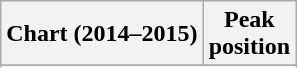<table class="wikitable sortable">
<tr>
<th align="left">Chart (2014–2015)</th>
<th align="center">Peak<br>position</th>
</tr>
<tr>
</tr>
<tr>
</tr>
</table>
